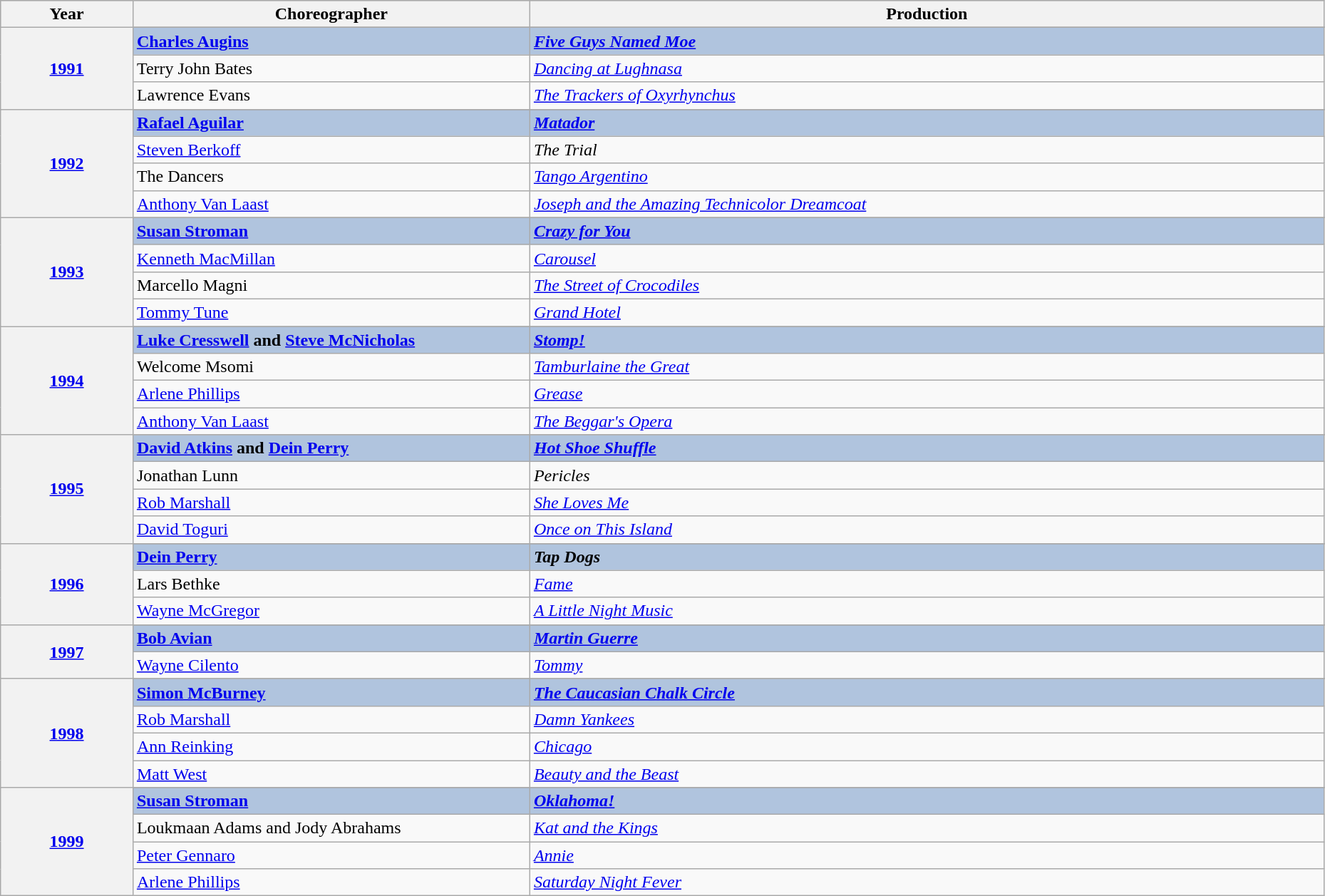<table class="wikitable" style="width:98%;">
<tr style="background:#bebebe;">
<th style="width:10%;">Year</th>
<th style="width:30%;">Choreographer</th>
<th style="width:60%;">Production</th>
</tr>
<tr>
<th rowspan="4" align="center"><a href='#'>1991</a></th>
</tr>
<tr style="background:#B0C4DE">
<td><strong><a href='#'>Charles Augins</a></strong></td>
<td><strong><em><a href='#'>Five Guys Named Moe</a></em></strong></td>
</tr>
<tr>
<td>Terry John Bates</td>
<td><em><a href='#'>Dancing at Lughnasa</a></em></td>
</tr>
<tr>
<td>Lawrence Evans</td>
<td><em><a href='#'>The Trackers of Oxyrhynchus</a></em></td>
</tr>
<tr>
<th rowspan="5" align="center"><a href='#'>1992</a></th>
</tr>
<tr style="background:#B0C4DE">
<td><strong><a href='#'>Rafael Aguilar</a></strong></td>
<td><strong><em><a href='#'>Matador</a></em></strong></td>
</tr>
<tr>
<td><a href='#'>Steven Berkoff</a></td>
<td><em>The Trial</em></td>
</tr>
<tr>
<td>The Dancers</td>
<td><em><a href='#'>Tango Argentino</a></em></td>
</tr>
<tr>
<td><a href='#'>Anthony Van Laast</a></td>
<td><em><a href='#'>Joseph and the Amazing Technicolor Dreamcoat</a></em></td>
</tr>
<tr>
<th rowspan="5" align="center"><a href='#'>1993</a></th>
</tr>
<tr style="background:#B0C4DE">
<td><strong><a href='#'>Susan Stroman</a></strong></td>
<td><strong><em><a href='#'>Crazy for You</a></em></strong></td>
</tr>
<tr>
<td><a href='#'>Kenneth MacMillan</a></td>
<td><em><a href='#'>Carousel</a></em></td>
</tr>
<tr>
<td>Marcello Magni</td>
<td><em><a href='#'>The Street of Crocodiles</a></em></td>
</tr>
<tr>
<td><a href='#'>Tommy Tune</a></td>
<td><em><a href='#'>Grand Hotel</a></em></td>
</tr>
<tr>
<th rowspan="5" align="center"><a href='#'>1994</a></th>
</tr>
<tr style="background:#B0C4DE">
<td><strong><a href='#'>Luke Cresswell</a> and <a href='#'>Steve McNicholas</a></strong></td>
<td><strong><em><a href='#'>Stomp!</a></em></strong></td>
</tr>
<tr>
<td>Welcome Msomi</td>
<td><em><a href='#'>Tamburlaine the Great</a></em></td>
</tr>
<tr>
<td><a href='#'>Arlene Phillips</a></td>
<td><em><a href='#'>Grease</a></em></td>
</tr>
<tr>
<td><a href='#'>Anthony Van Laast</a></td>
<td><em><a href='#'>The Beggar's Opera</a></em></td>
</tr>
<tr>
<th rowspan="5" align="center"><a href='#'>1995</a></th>
</tr>
<tr style="background:#B0C4DE">
<td><strong><a href='#'>David Atkins</a> and <a href='#'>Dein Perry</a></strong></td>
<td><strong><em><a href='#'>Hot Shoe Shuffle</a></em></strong></td>
</tr>
<tr>
<td>Jonathan Lunn</td>
<td><em>Pericles</em></td>
</tr>
<tr>
<td><a href='#'>Rob Marshall</a></td>
<td><em><a href='#'>She Loves Me</a></em></td>
</tr>
<tr>
<td><a href='#'>David Toguri</a></td>
<td><em><a href='#'>Once on This Island</a></em></td>
</tr>
<tr>
<th rowspan="4" align="center"><a href='#'>1996</a></th>
</tr>
<tr style="background:#B0C4DE">
<td><strong><a href='#'>Dein Perry</a></strong></td>
<td><strong><em>Tap Dogs</em></strong></td>
</tr>
<tr>
<td>Lars Bethke</td>
<td><em><a href='#'>Fame</a></em></td>
</tr>
<tr>
<td><a href='#'>Wayne McGregor</a></td>
<td><em><a href='#'>A Little Night Music</a></em></td>
</tr>
<tr>
<th rowspan="3" align="center"><a href='#'>1997</a></th>
</tr>
<tr style="background:#B0C4DE">
<td><strong><a href='#'>Bob Avian</a></strong></td>
<td><strong><em><a href='#'>Martin Guerre</a></em></strong></td>
</tr>
<tr>
<td><a href='#'>Wayne Cilento</a></td>
<td><em><a href='#'>Tommy</a></em></td>
</tr>
<tr>
<th rowspan="5" align="center"><a href='#'>1998</a></th>
</tr>
<tr style="background:#B0C4DE">
<td><strong><a href='#'>Simon McBurney</a></strong></td>
<td><strong><em><a href='#'>The Caucasian Chalk Circle</a></em></strong></td>
</tr>
<tr>
<td><a href='#'>Rob Marshall</a></td>
<td><em><a href='#'>Damn Yankees</a></em></td>
</tr>
<tr>
<td><a href='#'>Ann Reinking</a></td>
<td><em><a href='#'>Chicago</a></em></td>
</tr>
<tr>
<td><a href='#'>Matt West</a></td>
<td><em><a href='#'>Beauty and the Beast</a></em></td>
</tr>
<tr>
<th rowspan="5" align="center"><a href='#'>1999</a></th>
</tr>
<tr style="background:#B0C4DE">
<td><strong><a href='#'>Susan Stroman</a></strong></td>
<td><strong><em><a href='#'>Oklahoma!</a></em></strong></td>
</tr>
<tr>
<td>Loukmaan Adams and Jody Abrahams</td>
<td><em><a href='#'>Kat and the Kings</a></em></td>
</tr>
<tr>
<td><a href='#'>Peter Gennaro</a></td>
<td><em><a href='#'>Annie</a></em></td>
</tr>
<tr>
<td><a href='#'>Arlene Phillips</a></td>
<td><em><a href='#'>Saturday Night Fever</a></em></td>
</tr>
</table>
